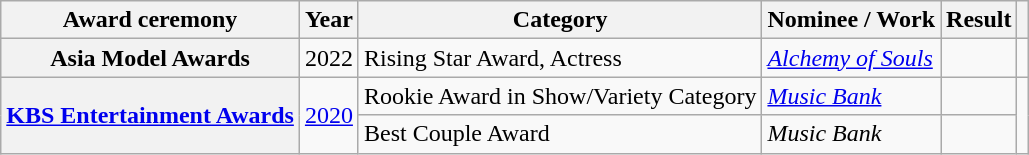<table class="wikitable plainrowheaders sortable">
<tr>
<th scope="col">Award ceremony</th>
<th scope="col">Year</th>
<th scope="col">Category</th>
<th scope="col">Nominee / Work</th>
<th scope="col">Result</th>
<th scope="col" class="unsortable"></th>
</tr>
<tr>
<th scope="row">Asia Model Awards</th>
<td style="text-align:center">2022</td>
<td>Rising Star Award, Actress</td>
<td><em><a href='#'>Alchemy of Souls</a></em></td>
<td></td>
<td style="text-align:center"></td>
</tr>
<tr>
<th scope="row"  rowspan="2"><a href='#'>KBS Entertainment Awards</a></th>
<td rowspan="2" style="text-align:center"><a href='#'>2020</a></td>
<td>Rookie Award in  Show/Variety Category</td>
<td><em><a href='#'>Music Bank</a></em></td>
<td></td>
<td rowspan="2" style="text-align:center"></td>
</tr>
<tr>
<td>Best Couple Award</td>
<td><em>Music Bank</em>  <br></td>
<td></td>
</tr>
</table>
